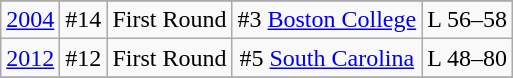<table class="wikitable" style="text-align:center">
<tr>
</tr>
<tr>
<td rowspan=1><a href='#'>2004</a></td>
<td>#14</td>
<td>First Round</td>
<td>#3 <a href='#'>Boston College</a></td>
<td>L 56–58</td>
</tr>
<tr style="text-align:center;">
<td rowspan=1><a href='#'>2012</a></td>
<td>#12</td>
<td>First Round</td>
<td>#5 <a href='#'>South Carolina</a></td>
<td>L 48–80</td>
</tr>
<tr style="text-align:center;">
</tr>
</table>
